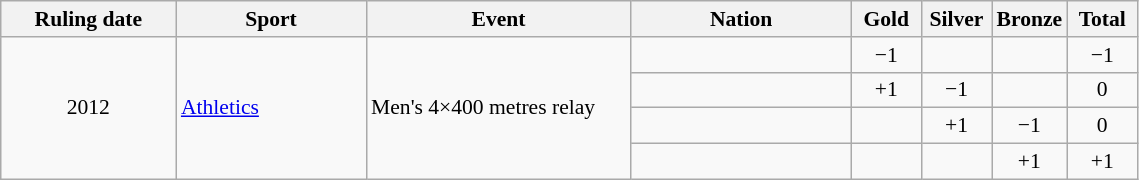<table class="wikitable" style="text-align:center; font-size:90%;">
<tr>
<th scope="col" width="110">Ruling date</th>
<th scope="col" width="120">Sport</th>
<th scope="col" width="170">Event</th>
<th scope="col" width="140">Nation</th>
<th scope="col" width="40">Gold</th>
<th scope="col" width="40">Silver</th>
<th scope="col" width="40">Bronze</th>
<th scope="col" width="40">Total</th>
</tr>
<tr>
<td rowspan=4>2012</td>
<td rowspan=4 align=left><a href='#'>Athletics</a></td>
<td rowspan=4 align=left>Men's 4×400 metres relay</td>
<td align=left></td>
<td>−1</td>
<td></td>
<td></td>
<td>−1</td>
</tr>
<tr>
<td align=left></td>
<td>+1</td>
<td>−1</td>
<td></td>
<td>0</td>
</tr>
<tr>
<td align=left></td>
<td></td>
<td>+1</td>
<td>−1</td>
<td>0</td>
</tr>
<tr>
<td align=left></td>
<td></td>
<td></td>
<td>+1</td>
<td>+1</td>
</tr>
</table>
